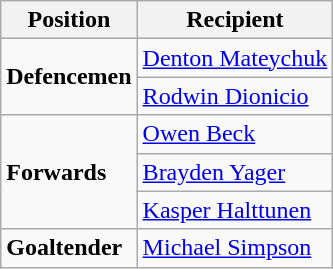<table class="wikitable">
<tr>
<th>Position</th>
<th>Recipient</th>
</tr>
<tr>
<td rowspan=2><strong>Defencemen</strong></td>
<td><a href='#'>Denton Mateychuk</a> </td>
</tr>
<tr>
<td><a href='#'>Rodwin Dionicio</a> </td>
</tr>
<tr>
<td rowspan=3><strong>Forwards</strong></td>
<td><a href='#'>Owen Beck</a> </td>
</tr>
<tr>
<td><a href='#'>Brayden Yager</a> </td>
</tr>
<tr>
<td><a href='#'>Kasper Halttunen</a> </td>
</tr>
<tr>
<td><strong>Goaltender</strong></td>
<td><a href='#'>Michael Simpson</a> </td>
</tr>
</table>
